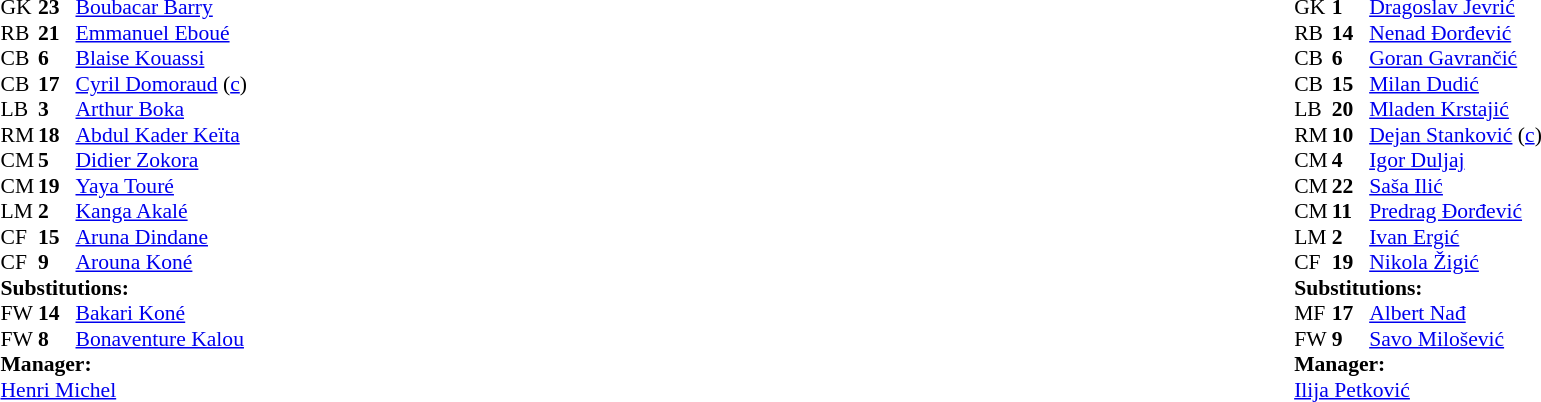<table width="100%">
<tr>
<td valign="top" width="40%"><br><table style="font-size: 90%" cellspacing="0" cellpadding="0">
<tr>
<th width="25"></th>
<th width="25"></th>
</tr>
<tr>
<td>GK</td>
<td><strong>23</strong></td>
<td><a href='#'>Boubacar Barry</a></td>
</tr>
<tr>
<td>RB</td>
<td><strong>21</strong></td>
<td><a href='#'>Emmanuel Eboué</a></td>
</tr>
<tr>
<td>CB</td>
<td><strong>6</strong></td>
<td><a href='#'>Blaise Kouassi</a></td>
</tr>
<tr>
<td>CB</td>
<td><strong>17</strong></td>
<td><a href='#'>Cyril Domoraud</a> (<a href='#'>c</a>)</td>
<td></td>
</tr>
<tr>
<td>LB</td>
<td><strong>3</strong></td>
<td><a href='#'>Arthur Boka</a></td>
</tr>
<tr>
<td>RM</td>
<td><strong>18</strong></td>
<td><a href='#'>Abdul Kader Keïta</a></td>
<td></td>
<td></td>
</tr>
<tr>
<td>CM</td>
<td><strong>5</strong></td>
<td><a href='#'>Didier Zokora</a></td>
</tr>
<tr>
<td>CM</td>
<td><strong>19</strong></td>
<td><a href='#'>Yaya Touré</a></td>
</tr>
<tr>
<td>LM</td>
<td><strong>2</strong></td>
<td><a href='#'>Kanga Akalé</a></td>
<td></td>
<td></td>
</tr>
<tr>
<td>CF</td>
<td><strong>15</strong></td>
<td><a href='#'>Aruna Dindane</a></td>
<td></td>
</tr>
<tr>
<td>CF</td>
<td><strong>9</strong></td>
<td><a href='#'>Arouna Koné</a></td>
</tr>
<tr>
<td colspan=3><strong>Substitutions:</strong></td>
</tr>
<tr>
<td>FW</td>
<td><strong>14</strong></td>
<td><a href='#'>Bakari Koné</a></td>
<td></td>
<td></td>
</tr>
<tr>
<td>FW</td>
<td><strong>8</strong></td>
<td><a href='#'>Bonaventure Kalou</a></td>
<td></td>
<td></td>
</tr>
<tr>
<td colspan=3><strong>Manager:</strong></td>
</tr>
<tr>
<td colspan="4"> <a href='#'>Henri Michel</a></td>
</tr>
</table>
</td>
<td valign="top"></td>
<td valign="top" width="50%"><br><table style="font-size: 90%" cellspacing="0" cellpadding="0" align="center">
<tr>
<th width="25"></th>
<th width="25"></th>
</tr>
<tr>
<td>GK</td>
<td><strong>1</strong></td>
<td><a href='#'>Dragoslav Jevrić</a></td>
</tr>
<tr>
<td>RB</td>
<td><strong>14</strong></td>
<td><a href='#'>Nenad Đorđević</a></td>
</tr>
<tr>
<td>CB</td>
<td><strong>6</strong></td>
<td><a href='#'>Goran Gavrančić</a></td>
<td></td>
</tr>
<tr>
<td>CB</td>
<td><strong>15</strong></td>
<td><a href='#'>Milan Dudić</a></td>
<td></td>
</tr>
<tr>
<td>LB</td>
<td><strong>20</strong></td>
<td><a href='#'>Mladen Krstajić</a></td>
<td></td>
<td></td>
</tr>
<tr>
<td>RM</td>
<td><strong>10</strong></td>
<td><a href='#'>Dejan Stanković</a> (<a href='#'>c</a>)</td>
</tr>
<tr>
<td>CM</td>
<td><strong>4</strong></td>
<td><a href='#'>Igor Duljaj</a></td>
<td></td>
</tr>
<tr>
<td>CM</td>
<td><strong>22</strong></td>
<td><a href='#'>Saša Ilić</a></td>
</tr>
<tr>
<td>CM</td>
<td><strong>11</strong></td>
<td><a href='#'>Predrag Đorđević</a></td>
</tr>
<tr>
<td>LM</td>
<td><strong>2</strong></td>
<td><a href='#'>Ivan Ergić</a></td>
</tr>
<tr>
<td>CF</td>
<td><strong>19</strong></td>
<td><a href='#'>Nikola Žigić</a></td>
<td></td>
<td></td>
</tr>
<tr>
<td colspan=4><strong>Substitutions:</strong></td>
</tr>
<tr>
<td>MF</td>
<td><strong>17</strong></td>
<td><a href='#'>Albert Nađ</a></td>
<td></td>
<td></td>
</tr>
<tr>
<td>FW</td>
<td><strong>9</strong></td>
<td><a href='#'>Savo Milošević</a></td>
<td></td>
<td></td>
</tr>
<tr>
<td colspan=3><strong>Manager:</strong></td>
</tr>
<tr>
<td colspan="4"><a href='#'>Ilija Petković</a></td>
</tr>
</table>
</td>
</tr>
</table>
